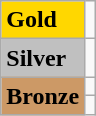<table class="wikitable">
<tr>
<td bgcolor="#ffd700"><strong>Gold</strong></td>
<td></td>
</tr>
<tr>
<td bgcolor="#c0c0c0"><strong>Silver</strong></td>
<td></td>
</tr>
<tr>
<td rowspan="2" bgcolor="#cc9966"><strong>Bronze</strong></td>
<td></td>
</tr>
<tr>
<td></td>
</tr>
</table>
